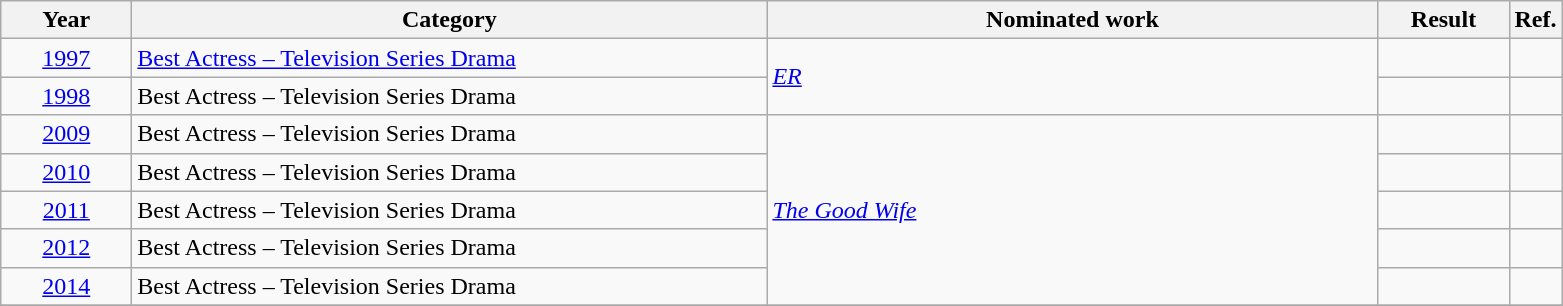<table class=wikitable>
<tr>
<th scope="col" style="width:5em;">Year</th>
<th scope="col" style="width:26em;">Category</th>
<th scope="col" style="width:25em;">Nominated work</th>
<th scope="col" style="width:5em;">Result</th>
<th>Ref.</th>
</tr>
<tr>
<td style="text-align:center;"><a href='#'>1997</a></td>
<td><a href='#'>Best Actress – Television Series Drama</a></td>
<td rowspan="2"><em><a href='#'>ER</a></em></td>
<td></td>
<td></td>
</tr>
<tr>
<td style="text-align:center;"><a href='#'>1998</a></td>
<td>Best Actress – Television Series Drama</td>
<td></td>
<td></td>
</tr>
<tr>
<td style="text-align:center;"><a href='#'>2009</a></td>
<td>Best Actress – Television Series Drama</td>
<td rowspan="5"><em><a href='#'>The Good Wife</a></em></td>
<td></td>
<td></td>
</tr>
<tr>
<td style="text-align:center;"><a href='#'>2010</a></td>
<td>Best Actress – Television Series Drama</td>
<td></td>
<td></td>
</tr>
<tr>
<td style="text-align:center;"><a href='#'>2011</a></td>
<td>Best Actress – Television Series Drama</td>
<td></td>
<td></td>
</tr>
<tr>
<td style="text-align:center;"><a href='#'>2012</a></td>
<td>Best Actress – Television Series Drama</td>
<td></td>
<td></td>
</tr>
<tr>
<td style="text-align:center;"><a href='#'>2014</a></td>
<td>Best Actress – Television Series Drama</td>
<td></td>
<td></td>
</tr>
<tr>
</tr>
</table>
